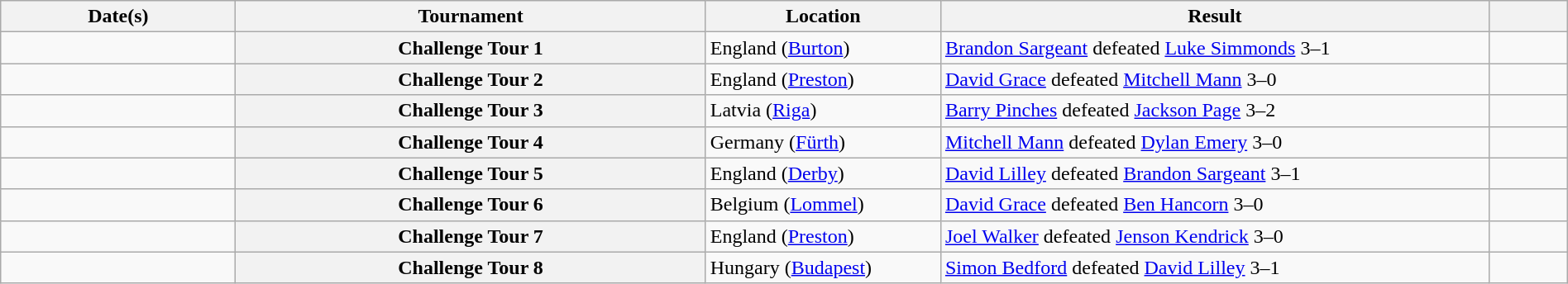<table class="sortable wikitable plainrowheaders" style="width:100%; margin:1em auto 1em auto;">
<tr>
<th scope="col" style="width: 15%;">Date(s)</th>
<th scope="col" style="width: 30%;">Tournament</th>
<th scope="col" style="width: 15%;">Location</th>
<th scope="col" class="unsortable" style="width: 35%;">Result</th>
<th scope="col" class="unsortable" style="width: 5%;"></th>
</tr>
<tr>
<td></td>
<th scope="row">Challenge Tour 1</th>
<td>England (<a href='#'>Burton</a>)</td>
<td><a href='#'>Brandon Sargeant</a> defeated <a href='#'>Luke Simmonds</a> 3–1</td>
<td style="text-align:center;"></td>
</tr>
<tr>
<td></td>
<th scope="row">Challenge Tour 2</th>
<td>England (<a href='#'>Preston</a>)</td>
<td><a href='#'>David Grace</a> defeated <a href='#'>Mitchell Mann</a> 3–0</td>
<td style="text-align:center;"></td>
</tr>
<tr>
<td></td>
<th scope="row">Challenge Tour 3</th>
<td>Latvia (<a href='#'>Riga</a>)</td>
<td><a href='#'>Barry Pinches</a> defeated <a href='#'>Jackson Page</a> 3–2</td>
<td style="text-align:center;"></td>
</tr>
<tr>
<td></td>
<th scope="row">Challenge Tour 4</th>
<td>Germany (<a href='#'>Fürth</a>)</td>
<td><a href='#'>Mitchell Mann</a> defeated <a href='#'>Dylan Emery</a> 3–0</td>
<td style="text-align:center;"></td>
</tr>
<tr>
<td></td>
<th scope="row">Challenge Tour 5</th>
<td>England (<a href='#'>Derby</a>)</td>
<td><a href='#'>David Lilley</a> defeated <a href='#'>Brandon Sargeant</a> 3–1</td>
<td style="text-align:center;"></td>
</tr>
<tr>
<td></td>
<th scope="row">Challenge Tour 6</th>
<td>Belgium (<a href='#'>Lommel</a>)</td>
<td><a href='#'>David Grace</a> defeated <a href='#'>Ben Hancorn</a> 3–0</td>
<td style="text-align:center;"></td>
</tr>
<tr>
<td></td>
<th scope="row">Challenge Tour 7</th>
<td>England (<a href='#'>Preston</a>)</td>
<td><a href='#'>Joel Walker</a> defeated <a href='#'>Jenson Kendrick</a> 3–0</td>
<td style="text-align:center;"></td>
</tr>
<tr>
<td></td>
<th scope="row">Challenge Tour 8</th>
<td>Hungary (<a href='#'>Budapest</a>)</td>
<td><a href='#'>Simon Bedford</a> defeated <a href='#'>David Lilley</a> 3–1</td>
<td style="text-align:center;"></td>
</tr>
</table>
